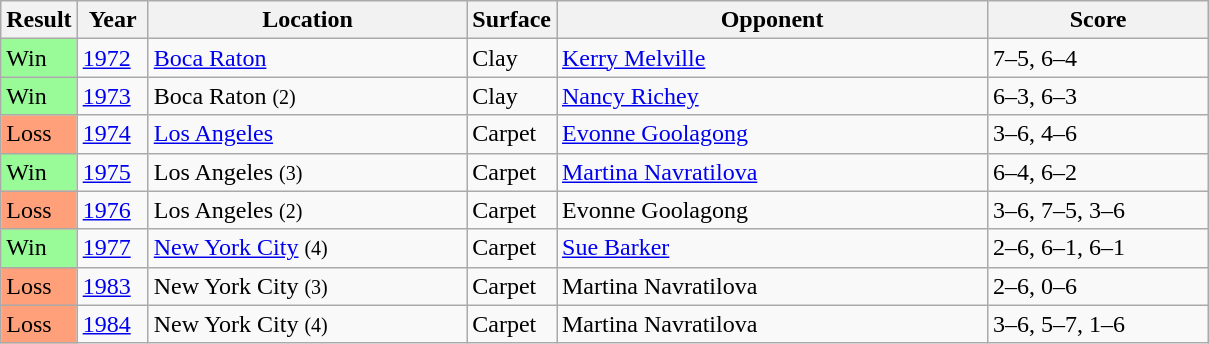<table class="wikitable sortable">
<tr>
<th style="width:40px">Result</th>
<th style="width:40px">Year</th>
<th width=205>Location</th>
<th>Surface</th>
<th width=280>Opponent</th>
<th style="width:140px" class="unsortable">Score</th>
</tr>
<tr>
<td style="background:#98fb98;">Win</td>
<td><a href='#'>1972</a></td>
<td><a href='#'>Boca Raton</a></td>
<td>Clay</td>
<td> <a href='#'>Kerry Melville</a></td>
<td>7–5, 6–4</td>
</tr>
<tr>
<td style="background:#98fb98;">Win</td>
<td><a href='#'>1973</a></td>
<td>Boca Raton <small>(2)</small></td>
<td>Clay</td>
<td> <a href='#'>Nancy Richey</a></td>
<td>6–3, 6–3</td>
</tr>
<tr>
<td style="background:#ffa07a;">Loss</td>
<td><a href='#'>1974</a></td>
<td><a href='#'>Los Angeles</a></td>
<td>Carpet</td>
<td> <a href='#'>Evonne Goolagong</a></td>
<td>3–6, 4–6</td>
</tr>
<tr>
<td style="background:#98fb98;">Win</td>
<td><a href='#'>1975</a></td>
<td>Los Angeles <small>(3)</small></td>
<td>Carpet</td>
<td> <a href='#'>Martina Navratilova</a></td>
<td>6–4, 6–2</td>
</tr>
<tr>
<td style="background:#ffa07a;">Loss</td>
<td><a href='#'>1976</a></td>
<td>Los Angeles <small>(2)</small></td>
<td>Carpet</td>
<td> Evonne Goolagong</td>
<td>3–6, 7–5, 3–6</td>
</tr>
<tr>
<td style="background:#98fb98;">Win</td>
<td><a href='#'>1977</a></td>
<td><a href='#'>New York City</a> <small>(4)</small></td>
<td>Carpet</td>
<td> <a href='#'>Sue Barker</a></td>
<td>2–6, 6–1, 6–1</td>
</tr>
<tr>
<td style="background:#ffa07a;">Loss</td>
<td><a href='#'>1983</a></td>
<td>New York City <small>(3)</small></td>
<td>Carpet</td>
<td> Martina Navratilova</td>
<td>2–6, 0–6</td>
</tr>
<tr>
<td style="background:#ffa07a;">Loss</td>
<td><a href='#'>1984</a></td>
<td>New York City <small>(4)</small></td>
<td>Carpet</td>
<td> Martina Navratilova</td>
<td>3–6, 5–7, 1–6</td>
</tr>
</table>
